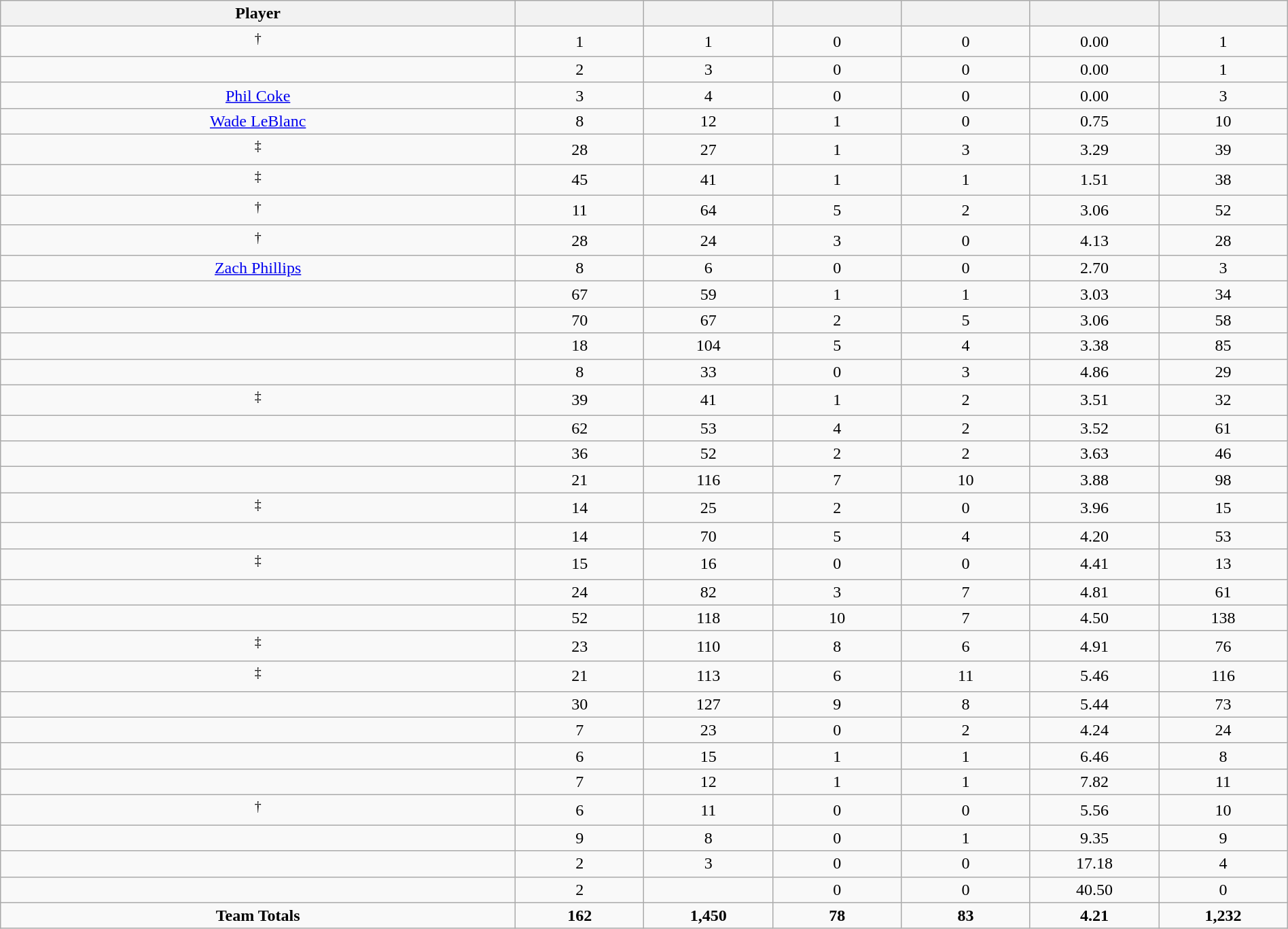<table class="wikitable sortable" style="text-align:center;" width="100%">
<tr>
<th width="40%">Player</th>
<th width="10%"></th>
<th width="10%" data-sort-type="number"></th>
<th width="10%"></th>
<th width="10%"></th>
<th width="10%" data-sort-type="number"></th>
<th width="10%"></th>
</tr>
<tr>
<td><sup>†</sup></td>
<td>1</td>
<td>1</td>
<td>0</td>
<td>0</td>
<td>0.00</td>
<td>1</td>
</tr>
<tr>
<td></td>
<td>2</td>
<td>3</td>
<td>0</td>
<td>0</td>
<td>0.00</td>
<td>1</td>
</tr>
<tr>
<td><a href='#'>Phil Coke</a></td>
<td>3</td>
<td>4</td>
<td>0</td>
<td>0</td>
<td>0.00</td>
<td>3</td>
</tr>
<tr>
<td><a href='#'>Wade LeBlanc</a></td>
<td>8</td>
<td>12</td>
<td>1</td>
<td>0</td>
<td>0.75</td>
<td>10</td>
</tr>
<tr>
<td><sup>‡</sup></td>
<td>28</td>
<td>27</td>
<td>1</td>
<td>3</td>
<td>3.29</td>
<td>39</td>
</tr>
<tr>
<td><sup>‡</sup></td>
<td>45</td>
<td>41</td>
<td>1</td>
<td>1</td>
<td>1.51</td>
<td>38</td>
</tr>
<tr>
<td><sup>†</sup></td>
<td>11</td>
<td>64</td>
<td>5</td>
<td>2</td>
<td>3.06</td>
<td>52</td>
</tr>
<tr>
<td><sup>†</sup></td>
<td>28</td>
<td>24</td>
<td>3</td>
<td>0</td>
<td>4.13</td>
<td>28</td>
</tr>
<tr>
<td><a href='#'>Zach Phillips</a></td>
<td>8</td>
<td>6</td>
<td>0</td>
<td>0</td>
<td>2.70</td>
<td>3</td>
</tr>
<tr>
<td></td>
<td>67</td>
<td>59</td>
<td>1</td>
<td>1</td>
<td>3.03</td>
<td>34</td>
</tr>
<tr>
<td></td>
<td>70</td>
<td>67</td>
<td>2</td>
<td>5</td>
<td>3.06</td>
<td>58</td>
</tr>
<tr>
<td></td>
<td>18</td>
<td>104</td>
<td>5</td>
<td>4</td>
<td>3.38</td>
<td>85</td>
</tr>
<tr>
<td></td>
<td>8</td>
<td>33</td>
<td>0</td>
<td>3</td>
<td>4.86</td>
<td>29</td>
</tr>
<tr>
<td><sup>‡</sup></td>
<td>39</td>
<td>41</td>
<td>1</td>
<td>2</td>
<td>3.51</td>
<td>32</td>
</tr>
<tr>
<td></td>
<td>62</td>
<td>53</td>
<td>4</td>
<td>2</td>
<td>3.52</td>
<td>61</td>
</tr>
<tr>
<td></td>
<td>36</td>
<td>52</td>
<td>2</td>
<td>2</td>
<td>3.63</td>
<td>46</td>
</tr>
<tr>
<td></td>
<td>21</td>
<td>116</td>
<td>7</td>
<td>10</td>
<td>3.88</td>
<td>98</td>
</tr>
<tr>
<td><sup>‡</sup></td>
<td>14</td>
<td>25</td>
<td>2</td>
<td>0</td>
<td>3.96</td>
<td>15</td>
</tr>
<tr>
<td></td>
<td>14</td>
<td>70</td>
<td>5</td>
<td>4</td>
<td>4.20</td>
<td>53</td>
</tr>
<tr>
<td><sup>‡</sup></td>
<td>15</td>
<td>16</td>
<td>0</td>
<td>0</td>
<td>4.41</td>
<td>13</td>
</tr>
<tr>
<td></td>
<td>24</td>
<td>82</td>
<td>3</td>
<td>7</td>
<td>4.81</td>
<td>61</td>
</tr>
<tr>
<td></td>
<td>52</td>
<td>118</td>
<td>10</td>
<td>7</td>
<td>4.50</td>
<td>138</td>
</tr>
<tr>
<td><sup>‡</sup></td>
<td>23</td>
<td>110</td>
<td>8</td>
<td>6</td>
<td>4.91</td>
<td>76</td>
</tr>
<tr>
<td><sup>‡</sup></td>
<td>21</td>
<td>113</td>
<td>6</td>
<td>11</td>
<td>5.46</td>
<td>116</td>
</tr>
<tr>
<td></td>
<td>30</td>
<td>127</td>
<td>9</td>
<td>8</td>
<td>5.44</td>
<td>73</td>
</tr>
<tr>
<td></td>
<td>7</td>
<td>23</td>
<td>0</td>
<td>2</td>
<td>4.24</td>
<td>24</td>
</tr>
<tr>
<td></td>
<td>6</td>
<td>15</td>
<td>1</td>
<td>1</td>
<td>6.46</td>
<td>8</td>
</tr>
<tr>
<td></td>
<td>7</td>
<td>12</td>
<td>1</td>
<td>1</td>
<td>7.82</td>
<td>11</td>
</tr>
<tr>
<td><sup>†</sup></td>
<td>6</td>
<td>11</td>
<td>0</td>
<td>0</td>
<td>5.56</td>
<td>10</td>
</tr>
<tr>
<td></td>
<td>9</td>
<td>8</td>
<td>0</td>
<td>1</td>
<td>9.35</td>
<td>9</td>
</tr>
<tr>
<td></td>
<td>2</td>
<td>3</td>
<td>0</td>
<td>0</td>
<td>17.18</td>
<td>4</td>
</tr>
<tr>
<td></td>
<td>2</td>
<td></td>
<td>0</td>
<td>0</td>
<td>40.50</td>
<td>0</td>
</tr>
<tr>
<td><strong>Team Totals</strong></td>
<td><strong>162</strong></td>
<td><strong>1,450</strong></td>
<td><strong>78</strong></td>
<td><strong>83</strong></td>
<td><strong>4.21</strong></td>
<td><strong>1,232</strong></td>
</tr>
</table>
